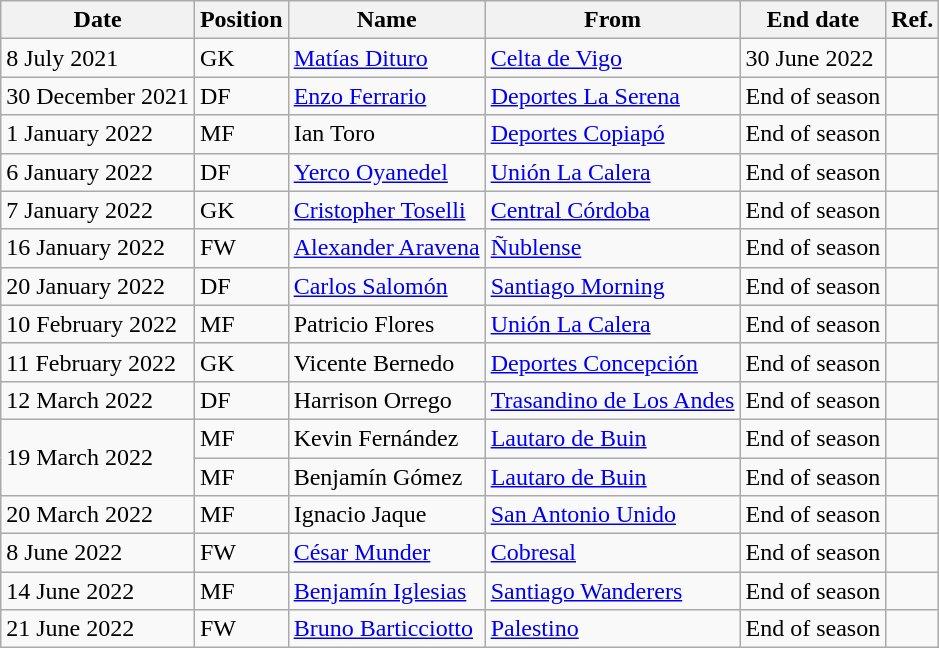<table class="wikitable">
<tr>
<th>Date</th>
<th>Position</th>
<th>Name</th>
<th>From</th>
<th>End date</th>
<th>Ref.</th>
</tr>
<tr>
<td>8 July 2021</td>
<td>GK</td>
<td> <a href='#'>Matías Dituro</a></td>
<td> <a href='#'>Celta de Vigo</a></td>
<td>30 June 2022</td>
<td></td>
</tr>
<tr>
<td>30 December 2021</td>
<td>DF</td>
<td> <a href='#'>Enzo Ferrario</a></td>
<td><a href='#'>Deportes La Serena</a></td>
<td>End of season</td>
<td></td>
</tr>
<tr>
<td>1 January 2022</td>
<td>MF</td>
<td> Ian Toro</td>
<td><a href='#'>Deportes Copiapó</a></td>
<td>End of season</td>
<td></td>
</tr>
<tr>
<td>6 January 2022</td>
<td>DF</td>
<td> <a href='#'>Yerco Oyanedel</a></td>
<td><a href='#'>Unión La Calera</a></td>
<td>End of season</td>
<td></td>
</tr>
<tr>
<td>7 January 2022</td>
<td>GK</td>
<td> <a href='#'>Cristopher Toselli</a></td>
<td> <a href='#'>Central Córdoba</a></td>
<td>End of season</td>
<td></td>
</tr>
<tr>
<td>16 January 2022</td>
<td>FW</td>
<td> <a href='#'>Alexander Aravena</a></td>
<td><a href='#'>Ñublense</a></td>
<td>End of season</td>
<td></td>
</tr>
<tr>
<td>20 January 2022</td>
<td>DF</td>
<td> <a href='#'>Carlos Salomón</a></td>
<td><a href='#'>Santiago Morning</a></td>
<td>End of season</td>
<td></td>
</tr>
<tr>
<td>10 February 2022</td>
<td>MF</td>
<td> Patricio Flores</td>
<td><a href='#'>Unión La Calera</a></td>
<td>End of season</td>
<td></td>
</tr>
<tr>
<td>11 February 2022</td>
<td>GK</td>
<td> Vicente Bernedo</td>
<td><a href='#'>Deportes Concepción</a></td>
<td>End of season</td>
<td></td>
</tr>
<tr>
<td>12 March 2022</td>
<td>DF</td>
<td> Harrison Orrego</td>
<td><a href='#'>Trasandino de Los Andes</a></td>
<td>End of season</td>
<td></td>
</tr>
<tr>
<td rowspan="2">19 March 2022</td>
<td>MF</td>
<td> Kevin Fernández</td>
<td><a href='#'>Lautaro de Buin</a></td>
<td>End of season</td>
<td></td>
</tr>
<tr>
<td>MF</td>
<td> Benjamín Gómez</td>
<td><a href='#'>Lautaro de Buin</a></td>
<td>End of season</td>
<td></td>
</tr>
<tr>
<td>20 March 2022</td>
<td>MF</td>
<td> Ignacio Jaque</td>
<td><a href='#'>San Antonio Unido</a></td>
<td>End of season</td>
<td></td>
</tr>
<tr>
<td>8 June 2022</td>
<td>FW</td>
<td> <a href='#'>César Munder</a></td>
<td><a href='#'>Cobresal</a></td>
<td>End of season</td>
<td></td>
</tr>
<tr>
<td>14 June 2022</td>
<td>MF</td>
<td> <a href='#'>Benjamín Iglesias</a></td>
<td><a href='#'>Santiago Wanderers</a></td>
<td>End of season</td>
<td></td>
</tr>
<tr>
<td>21 June 2022</td>
<td>FW</td>
<td> <a href='#'>Bruno Barticciotto</a></td>
<td><a href='#'>Palestino</a></td>
<td>End of season</td>
<td></td>
</tr>
</table>
